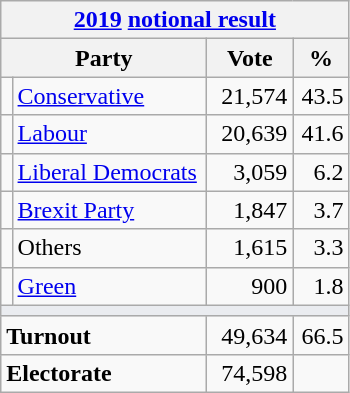<table class="wikitable">
<tr>
<th colspan="4"><a href='#'>2019</a> <a href='#'>notional result</a></th>
</tr>
<tr>
<th bgcolor="#DDDDFF" width="130px" colspan="2">Party</th>
<th bgcolor="#DDDDFF" width="50px">Vote</th>
<th bgcolor="#DDDDFF" width="30px">%</th>
</tr>
<tr>
<td></td>
<td><a href='#'>Conservative</a></td>
<td align=right>21,574</td>
<td align=right>43.5</td>
</tr>
<tr>
<td></td>
<td><a href='#'>Labour</a></td>
<td align=right>20,639</td>
<td align=right>41.6</td>
</tr>
<tr>
<td></td>
<td><a href='#'>Liberal Democrats</a></td>
<td align=right>3,059</td>
<td align=right>6.2</td>
</tr>
<tr>
<td></td>
<td><a href='#'>Brexit Party</a></td>
<td align=right>1,847</td>
<td align=right>3.7</td>
</tr>
<tr>
<td></td>
<td>Others</td>
<td align=right>1,615</td>
<td align=right>3.3</td>
</tr>
<tr>
<td></td>
<td><a href='#'>Green</a></td>
<td align=right>900</td>
<td align=right>1.8</td>
</tr>
<tr>
<td colspan="4" bgcolor="#EAECF0"></td>
</tr>
<tr>
<td colspan="2"><strong>Turnout</strong></td>
<td align=right>49,634</td>
<td align=right>66.5</td>
</tr>
<tr>
<td colspan="2"><strong>Electorate</strong></td>
<td align=right>74,598</td>
</tr>
</table>
